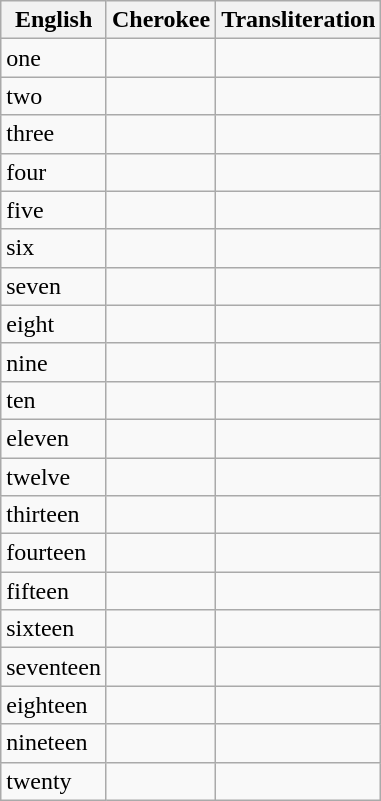<table class="wikitable sortable collapsible">
<tr>
<th>English</th>
<th>Cherokee</th>
<th>Transliteration</th>
</tr>
<tr>
<td>one</td>
<td></td>
<td></td>
</tr>
<tr>
<td>two</td>
<td></td>
<td></td>
</tr>
<tr>
<td>three</td>
<td></td>
<td></td>
</tr>
<tr>
<td>four</td>
<td></td>
<td></td>
</tr>
<tr>
<td>five</td>
<td></td>
<td></td>
</tr>
<tr>
<td>six</td>
<td></td>
<td></td>
</tr>
<tr>
<td>seven</td>
<td></td>
<td></td>
</tr>
<tr>
<td>eight</td>
<td></td>
<td></td>
</tr>
<tr>
<td>nine</td>
<td></td>
<td></td>
</tr>
<tr>
<td>ten</td>
<td></td>
<td></td>
</tr>
<tr>
<td>eleven</td>
<td></td>
<td></td>
</tr>
<tr>
<td>twelve</td>
<td></td>
<td></td>
</tr>
<tr>
<td>thirteen</td>
<td></td>
<td></td>
</tr>
<tr>
<td>fourteen</td>
<td></td>
<td></td>
</tr>
<tr>
<td>fifteen</td>
<td></td>
<td></td>
</tr>
<tr>
<td>sixteen</td>
<td></td>
<td></td>
</tr>
<tr>
<td>seventeen</td>
<td></td>
<td></td>
</tr>
<tr>
<td>eighteen</td>
<td></td>
<td></td>
</tr>
<tr>
<td>nineteen</td>
<td></td>
<td></td>
</tr>
<tr>
<td>twenty</td>
<td></td>
<td></td>
</tr>
</table>
